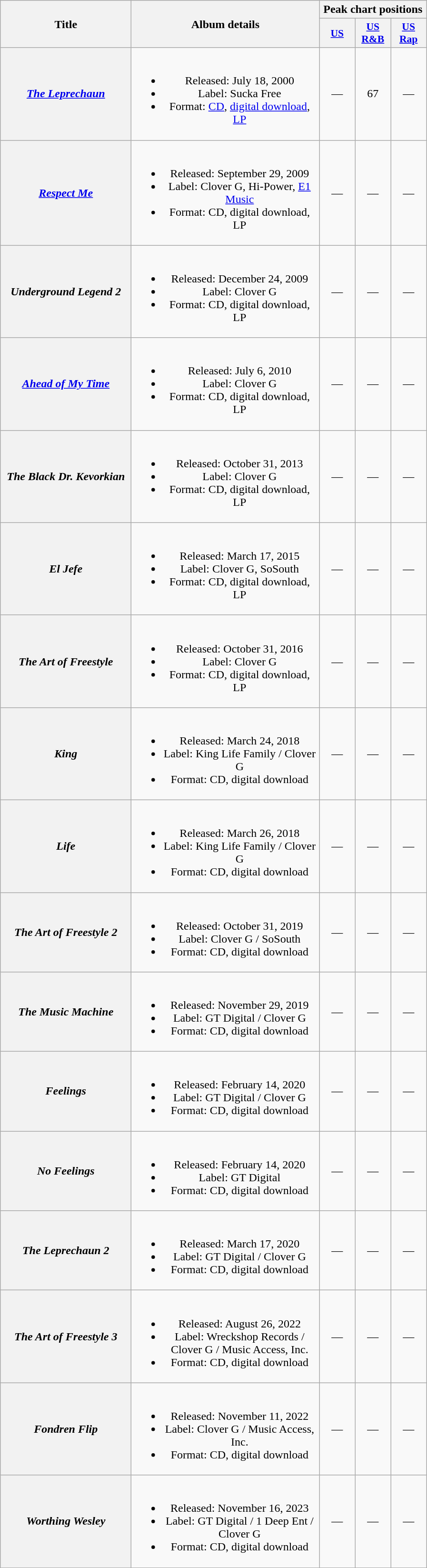<table class="wikitable plainrowheaders" style="text-align:center;">
<tr>
<th scope="col" rowspan="2" style="width:11em;">Title</th>
<th scope="col" rowspan="2" style="width:16em;">Album details</th>
<th scope="col" colspan="3">Peak chart positions</th>
</tr>
<tr>
<th style="width:3em;font-size:90%;"><a href='#'>US</a><br></th>
<th style="width:3em;font-size:90%;"><a href='#'>US R&B</a></th>
<th style="width:3em;font-size:90%;"><a href='#'>US Rap</a></th>
</tr>
<tr>
<th scope="row"><em><a href='#'>The Leprechaun</a></em></th>
<td><br><ul><li>Released: July 18, 2000</li><li>Label: Sucka Free</li><li>Format: <a href='#'>CD</a>, <a href='#'>digital download</a>, <a href='#'>LP</a></li></ul></td>
<td>—</td>
<td>67</td>
<td>—</td>
</tr>
<tr>
<th scope="row"><em><a href='#'>Respect Me</a></em></th>
<td><br><ul><li>Released: September 29, 2009</li><li>Label: Clover G, Hi-Power, <a href='#'>E1 Music</a></li><li>Format: CD, digital download, LP</li></ul></td>
<td>—</td>
<td>—</td>
<td>—</td>
</tr>
<tr>
<th scope="row"><em>Underground Legend 2</em></th>
<td><br><ul><li>Released: December 24, 2009</li><li>Label: Clover G</li><li>Format: CD, digital download, LP</li></ul></td>
<td>—</td>
<td>—</td>
<td>—</td>
</tr>
<tr>
<th scope="row"><em><a href='#'>Ahead of My Time</a></em></th>
<td><br><ul><li>Released: July 6, 2010</li><li>Label: Clover G</li><li>Format: CD, digital download, LP</li></ul></td>
<td>—</td>
<td>—</td>
<td>—</td>
</tr>
<tr>
<th scope="row"><em>The Black Dr. Kevorkian</em></th>
<td><br><ul><li>Released: October 31, 2013</li><li>Label: Clover G</li><li>Format: CD, digital download, LP</li></ul></td>
<td>—</td>
<td>—</td>
<td>—</td>
</tr>
<tr>
<th scope="row"><em>El Jefe</em></th>
<td><br><ul><li>Released: March 17, 2015</li><li>Label: Clover G, SoSouth</li><li>Format: CD, digital download, LP</li></ul></td>
<td>—</td>
<td>—</td>
<td>—</td>
</tr>
<tr>
<th scope="row"><em>The Art of Freestyle</em></th>
<td><br><ul><li>Released: October 31, 2016</li><li>Label: Clover G</li><li>Format: CD, digital download, LP</li></ul></td>
<td>—</td>
<td>—</td>
<td>—</td>
</tr>
<tr>
<th scope="row"><em>King</em></th>
<td><br><ul><li>Released: March 24, 2018</li><li>Label: King Life Family / Clover G</li><li>Format: CD, digital download</li></ul></td>
<td>—</td>
<td>—</td>
<td>—</td>
</tr>
<tr>
<th scope="row"><em>Life</em></th>
<td><br><ul><li>Released: March 26, 2018</li><li>Label: King Life Family / Clover G</li><li>Format: CD, digital download</li></ul></td>
<td>—</td>
<td>—</td>
<td>—</td>
</tr>
<tr>
<th scope="row"><em>The Art of Freestyle 2</em></th>
<td><br><ul><li>Released: October 31, 2019</li><li>Label: Clover G / SoSouth</li><li>Format: CD, digital download</li></ul></td>
<td>—</td>
<td>—</td>
<td>—</td>
</tr>
<tr>
<th scope="row"><em>The Music Machine</em></th>
<td><br><ul><li>Released: November 29, 2019</li><li>Label: GT Digital / Clover G</li><li>Format: CD, digital download</li></ul></td>
<td>—</td>
<td>—</td>
<td>—</td>
</tr>
<tr>
<th scope="row"><em>Feelings</em></th>
<td><br><ul><li>Released: February 14, 2020</li><li>Label: GT Digital / Clover G</li><li>Format: CD, digital download</li></ul></td>
<td>—</td>
<td>—</td>
<td>—</td>
</tr>
<tr>
<th scope="row"><em>No Feelings</em></th>
<td><br><ul><li>Released: February 14, 2020</li><li>Label: GT Digital</li><li>Format: CD, digital download</li></ul></td>
<td>—</td>
<td>—</td>
<td>—</td>
</tr>
<tr>
<th scope="row"><em>The Leprechaun 2</em></th>
<td><br><ul><li>Released: March 17, 2020</li><li>Label: GT Digital / Clover G</li><li>Format: CD, digital download</li></ul></td>
<td>—</td>
<td>—</td>
<td>—</td>
</tr>
<tr>
<th scope="row"><em>The Art of Freestyle 3</em></th>
<td><br><ul><li>Released: August 26, 2022</li><li>Label: Wreckshop Records / Clover G / Music Access, Inc.</li><li>Format: CD, digital download</li></ul></td>
<td>—</td>
<td>—</td>
<td>—</td>
</tr>
<tr>
<th scope="row"><em>Fondren Flip</em></th>
<td><br><ul><li>Released: November 11, 2022</li><li>Label: Clover G / Music Access, Inc.</li><li>Format: CD, digital download</li></ul></td>
<td>—</td>
<td>—</td>
<td>—</td>
</tr>
<tr>
<th scope="row"><em>Worthing Wesley</em></th>
<td><br><ul><li>Released: November 16, 2023</li><li>Label: GT Digital / 1 Deep Ent / Clover G</li><li>Format: CD, digital download</li></ul></td>
<td>—</td>
<td>—</td>
<td>—</td>
</tr>
<tr>
</tr>
</table>
